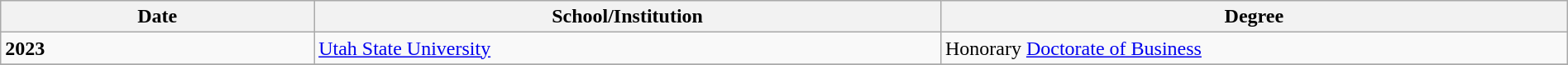<table class="wikitable" style="width:100%;">
<tr>
<th style="width:10%;">Date</th>
<th style="width:20%;">School/Institution</th>
<th style="width:20%;">Degree</th>
</tr>
<tr>
<td><strong>2023</strong></td>
<td><a href='#'>Utah State University</a></td>
<td>Honorary <a href='#'>Doctorate of Business</a></td>
</tr>
<tr>
</tr>
</table>
